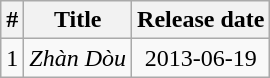<table class="wikitable">
<tr>
<th>#</th>
<th>Title</th>
<th>Release date</th>
</tr>
<tr>
<td>1</td>
<td><em>Zhàn Dòu</em></td>
<td align="center">2013-06-19</td>
</tr>
</table>
